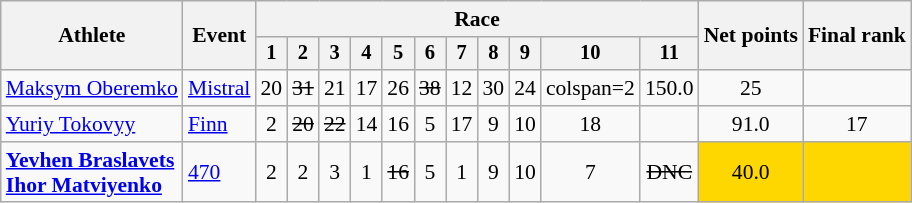<table class="wikitable" style="font-size:90%">
<tr>
<th rowspan="2">Athlete</th>
<th rowspan="2">Event</th>
<th colspan=11>Race</th>
<th rowspan=2>Net points</th>
<th rowspan=2>Final rank</th>
</tr>
<tr style="font-size:95%">
<th>1</th>
<th>2</th>
<th>3</th>
<th>4</th>
<th>5</th>
<th>6</th>
<th>7</th>
<th>8</th>
<th>9</th>
<th>10</th>
<th>11</th>
</tr>
<tr align=center>
<td align=left><a href='#'>Maksym Oberemko</a></td>
<td align=left><a href='#'>Mistral</a></td>
<td>20</td>
<td><s>31</s></td>
<td>21</td>
<td>17</td>
<td>26</td>
<td><s>38</s></td>
<td>12</td>
<td>30</td>
<td>24</td>
<td>colspan=2 </td>
<td>150.0</td>
<td>25</td>
</tr>
<tr align=center>
<td align=left><a href='#'>Yuriy Tokovyy</a></td>
<td align=left><a href='#'>Finn</a></td>
<td>2</td>
<td><s>20</s></td>
<td><s>22</s></td>
<td>14</td>
<td>16</td>
<td>5</td>
<td>17</td>
<td>9</td>
<td>10</td>
<td>18</td>
<td></td>
<td>91.0</td>
<td>17</td>
</tr>
<tr align=center>
<td align=left><strong><a href='#'>Yevhen Braslavets</a><br><a href='#'>Ihor Matviyenko</a></strong></td>
<td align=left><a href='#'>470</a></td>
<td>2</td>
<td>2</td>
<td>3</td>
<td>1</td>
<td><s>16</s></td>
<td>5</td>
<td>1</td>
<td>9</td>
<td>10</td>
<td>7</td>
<td><s>DNC</s></td>
<td align="center" bgcolor='gold'>40.0</td>
<td align="center" bgcolor='gold'></td>
</tr>
</table>
